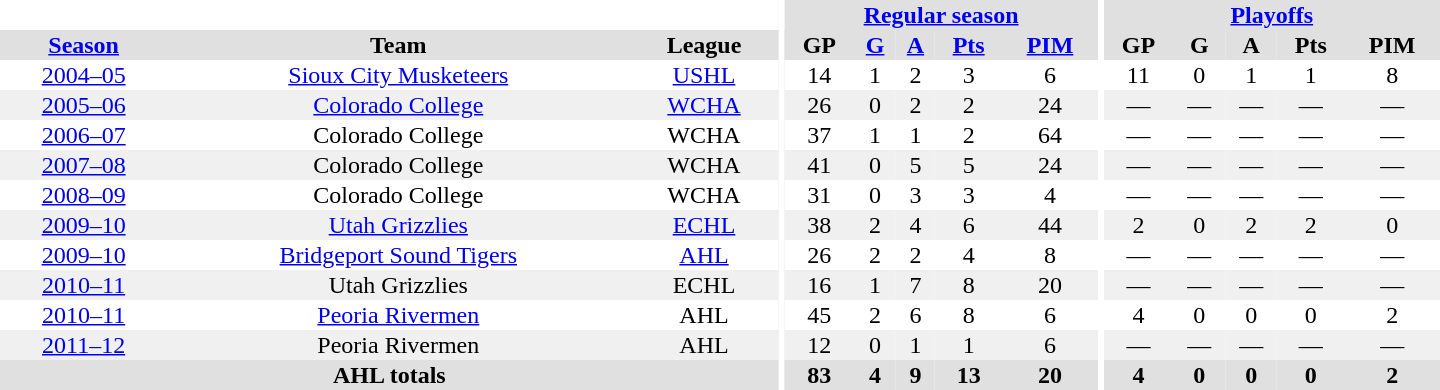<table border="0" cellpadding="1" cellspacing="0" style="text-align:center; width:60em">
<tr bgcolor="#e0e0e0">
<th colspan="3" bgcolor="#ffffff"></th>
<th rowspan="99" bgcolor="#ffffff"></th>
<th colspan="5"><a href='#'>Regular season</a></th>
<th rowspan="99" bgcolor="#ffffff"></th>
<th colspan="5"><a href='#'>Playoffs</a></th>
</tr>
<tr bgcolor="#e0e0e0">
<th><a href='#'>Season</a></th>
<th>Team</th>
<th>League</th>
<th>GP</th>
<th><a href='#'>G</a></th>
<th><a href='#'>A</a></th>
<th><a href='#'>Pts</a></th>
<th><a href='#'>PIM</a></th>
<th>GP</th>
<th>G</th>
<th>A</th>
<th>Pts</th>
<th>PIM</th>
</tr>
<tr>
<td><a href='#'>2004–05</a></td>
<td><a href='#'>Sioux City Musketeers</a></td>
<td><a href='#'>USHL</a></td>
<td>14</td>
<td>1</td>
<td>2</td>
<td>3</td>
<td>6</td>
<td>11</td>
<td>0</td>
<td>1</td>
<td>1</td>
<td>8</td>
</tr>
<tr bgcolor="#f0f0f0">
<td><a href='#'>2005–06</a></td>
<td><a href='#'>Colorado College</a></td>
<td><a href='#'>WCHA</a></td>
<td>26</td>
<td>0</td>
<td>2</td>
<td>2</td>
<td>24</td>
<td>—</td>
<td>—</td>
<td>—</td>
<td>—</td>
<td>—</td>
</tr>
<tr>
<td><a href='#'>2006–07</a></td>
<td>Colorado College</td>
<td>WCHA</td>
<td>37</td>
<td>1</td>
<td>1</td>
<td>2</td>
<td>64</td>
<td>—</td>
<td>—</td>
<td>—</td>
<td>—</td>
<td>—</td>
</tr>
<tr bgcolor="#f0f0f0">
<td><a href='#'>2007–08</a></td>
<td>Colorado College</td>
<td>WCHA</td>
<td>41</td>
<td>0</td>
<td>5</td>
<td>5</td>
<td>24</td>
<td>—</td>
<td>—</td>
<td>—</td>
<td>—</td>
<td>—</td>
</tr>
<tr>
<td><a href='#'>2008–09</a></td>
<td>Colorado College</td>
<td>WCHA</td>
<td>31</td>
<td>0</td>
<td>3</td>
<td>3</td>
<td>4</td>
<td>—</td>
<td>—</td>
<td>—</td>
<td>—</td>
<td>—</td>
</tr>
<tr bgcolor="#f0f0f0">
<td><a href='#'>2009–10</a></td>
<td><a href='#'>Utah Grizzlies</a></td>
<td><a href='#'>ECHL</a></td>
<td>38</td>
<td>2</td>
<td>4</td>
<td>6</td>
<td>44</td>
<td>2</td>
<td>0</td>
<td>2</td>
<td>2</td>
<td>0</td>
</tr>
<tr>
<td><a href='#'>2009–10</a></td>
<td><a href='#'>Bridgeport Sound Tigers</a></td>
<td><a href='#'>AHL</a></td>
<td>26</td>
<td>2</td>
<td>2</td>
<td>4</td>
<td>8</td>
<td>—</td>
<td>—</td>
<td>—</td>
<td>—</td>
<td>—</td>
</tr>
<tr bgcolor="#f0f0f0">
<td><a href='#'>2010–11</a></td>
<td>Utah Grizzlies</td>
<td>ECHL</td>
<td>16</td>
<td>1</td>
<td>7</td>
<td>8</td>
<td>20</td>
<td>—</td>
<td>—</td>
<td>—</td>
<td>—</td>
<td>—</td>
</tr>
<tr>
<td><a href='#'>2010–11</a></td>
<td><a href='#'>Peoria Rivermen</a></td>
<td>AHL</td>
<td>45</td>
<td>2</td>
<td>6</td>
<td>8</td>
<td>6</td>
<td>4</td>
<td>0</td>
<td>0</td>
<td>0</td>
<td>2</td>
</tr>
<tr bgcolor="#f0f0f0">
<td><a href='#'>2011–12</a></td>
<td>Peoria Rivermen</td>
<td>AHL</td>
<td>12</td>
<td>0</td>
<td>1</td>
<td>1</td>
<td>6</td>
<td>—</td>
<td>—</td>
<td>—</td>
<td>—</td>
<td>—</td>
</tr>
<tr bgcolor="#e0e0e0">
<th colspan="3">AHL totals</th>
<th>83</th>
<th>4</th>
<th>9</th>
<th>13</th>
<th>20</th>
<th>4</th>
<th>0</th>
<th>0</th>
<th>0</th>
<th>2</th>
</tr>
</table>
